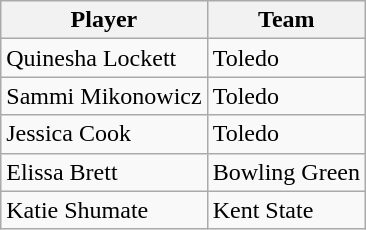<table class="wikitable">
<tr>
<th>Player</th>
<th>Team</th>
</tr>
<tr>
<td>Quinesha Lockett</td>
<td>Toledo</td>
</tr>
<tr>
<td>Sammi Mikonowicz</td>
<td>Toledo</td>
</tr>
<tr>
<td>Jessica Cook</td>
<td>Toledo</td>
</tr>
<tr>
<td>Elissa Brett</td>
<td>Bowling Green</td>
</tr>
<tr>
<td>Katie Shumate</td>
<td>Kent State</td>
</tr>
</table>
